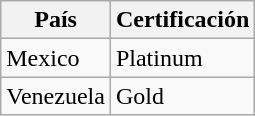<table class="wikitable">
<tr>
<th>País</th>
<th>Certificación</th>
</tr>
<tr>
<td>Mexico</td>
<td>Platinum</td>
</tr>
<tr>
<td>Venezuela</td>
<td>Gold</td>
</tr>
</table>
